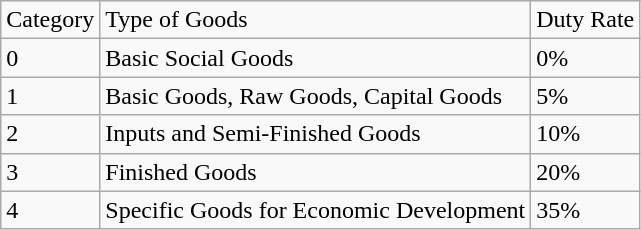<table class="wikitable">
<tr>
<td>Category</td>
<td>Type of Goods</td>
<td>Duty Rate</td>
</tr>
<tr>
<td>0</td>
<td>Basic Social Goods</td>
<td>0%</td>
</tr>
<tr>
<td>1</td>
<td>Basic Goods, Raw Goods, Capital  Goods</td>
<td>5%</td>
</tr>
<tr>
<td>2</td>
<td>Inputs and Semi-Finished Goods</td>
<td>10%</td>
</tr>
<tr>
<td>3</td>
<td>Finished Goods</td>
<td>20%</td>
</tr>
<tr>
<td>4</td>
<td>Specific Goods for Economic  Development</td>
<td>35%</td>
</tr>
</table>
